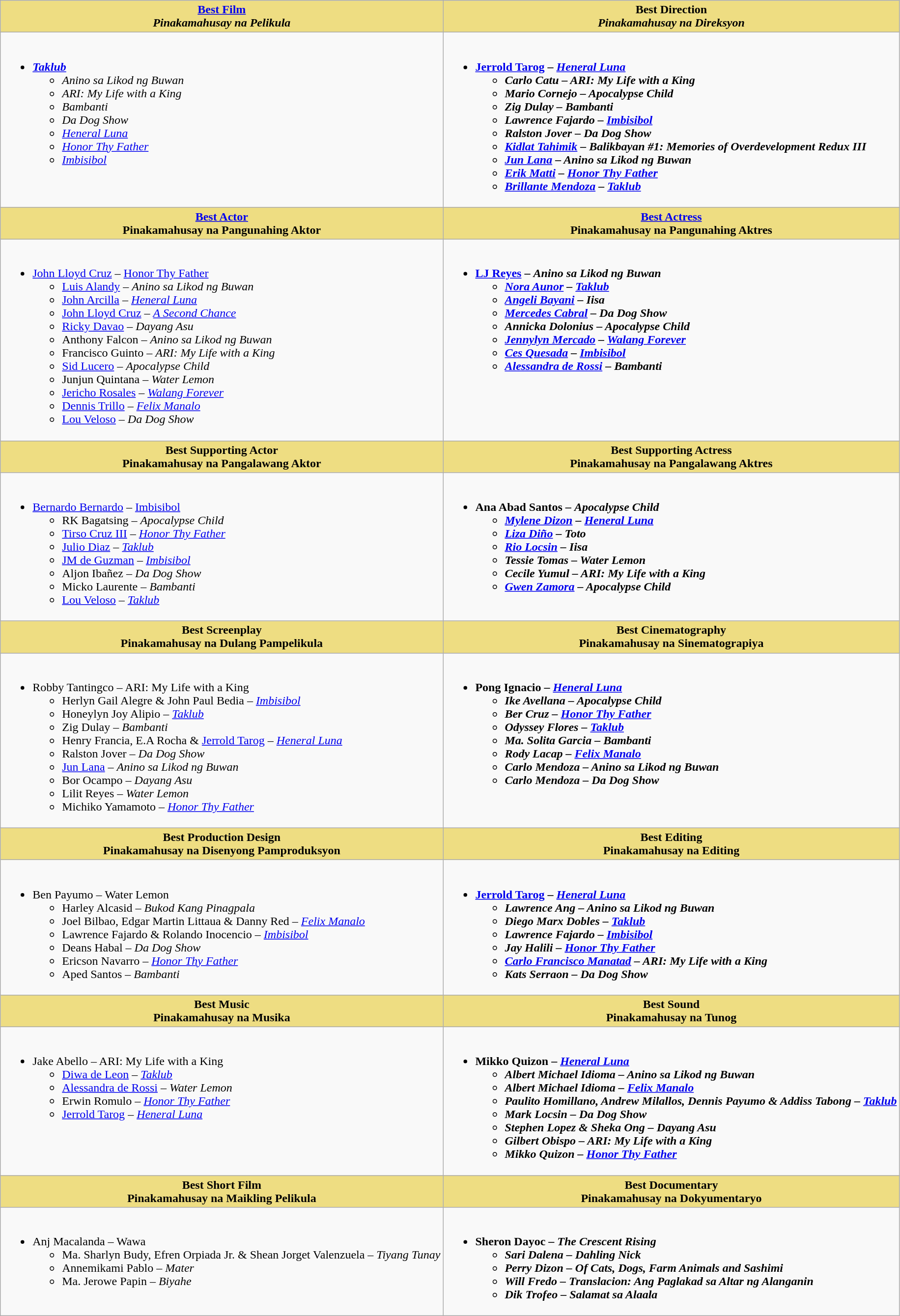<table class="wikitable">
<tr>
<th style="background:#EEDD82;" ! width:50%"><a href='#'>Best Film</a><br><em>Pinakamahusay na Pelikula</em></th>
<th style="background:#EEDD82;" ! width:50%">Best Direction<br><em>Pinakamahusay na Direksyon</em></th>
</tr>
<tr>
<td valign="top"><br><ul><li><strong><em><a href='#'>Taklub</a></em></strong><ul><li><em>Anino sa Likod ng Buwan</em></li><li><em>ARI: My Life with a King</em></li><li><em>Bambanti</em></li><li><em>Da Dog Show</em></li><li><em><a href='#'>Heneral Luna</a></em></li><li><em><a href='#'>Honor Thy Father</a></em></li><li><em><a href='#'>Imbisibol</a></em></li></ul></li></ul></td>
<td valign="top"><br><ul><li><strong><a href='#'>Jerrold Tarog</a> – <em><a href='#'>Heneral Luna</a><strong><em><ul><li>Carlo Catu – </em>ARI: My Life with a King<em></li><li>Mario Cornejo – </em>Apocalypse Child<em></li><li>Zig Dulay – </em>Bambanti<em></li><li>Lawrence Fajardo – </em><a href='#'>Imbisibol</a><em></li><li>Ralston Jover – </em>Da Dog Show<em></li><li><a href='#'>Kidlat Tahimik</a> – </em>Balikbayan #1: Memories of Overdevelopment Redux III<em></li><li><a href='#'>Jun Lana</a> – </em>Anino sa Likod ng Buwan<em></li><li><a href='#'>Erik Matti</a> – </em><a href='#'>Honor Thy Father</a><em></li><li><a href='#'>Brillante Mendoza</a> – </em><a href='#'>Taklub</a><em></li></ul></li></ul></td>
</tr>
<tr>
<th style="background:#EEDD82;" ! width:50%"><a href='#'>Best Actor</a><br></em>Pinakamahusay na Pangunahing Aktor<em></th>
<th style="background:#EEDD82;" ! width:50%"><a href='#'>Best Actress</a><br></em>Pinakamahusay na Pangunahing Aktres<em></th>
</tr>
<tr>
<td valign="top"><br><ul><li></strong><a href='#'>John Lloyd Cruz</a> – </em><a href='#'>Honor Thy Father</a></em></strong><ul><li><a href='#'>Luis Alandy</a> – <em>Anino sa Likod ng Buwan</em></li><li><a href='#'>John Arcilla</a> – <em><a href='#'>Heneral Luna</a></em></li><li><a href='#'>John Lloyd Cruz</a> – <em><a href='#'>A Second Chance</a></em></li><li><a href='#'>Ricky Davao</a> – <em>Dayang Asu</em></li><li>Anthony Falcon – <em>Anino sa Likod ng Buwan</em></li><li>Francisco Guinto – <em>ARI: My Life with a King</em></li><li><a href='#'>Sid Lucero</a> – <em>Apocalypse Child</em></li><li>Junjun Quintana  – <em>Water Lemon</em></li><li><a href='#'>Jericho Rosales</a> – <em><a href='#'>Walang Forever</a></em></li><li><a href='#'>Dennis Trillo</a> – <em><a href='#'>Felix Manalo</a></em></li><li><a href='#'>Lou Veloso</a> – <em>Da Dog Show</em></li></ul></li></ul></td>
<td valign="top"><br><ul><li><strong><a href='#'>LJ Reyes</a> – <em>Anino sa Likod ng Buwan<strong><em><ul><li><a href='#'>Nora Aunor</a> – </em><a href='#'>Taklub</a><em></li><li><a href='#'>Angeli Bayani</a> – </em>Iisa<em></li><li><a href='#'>Mercedes Cabral</a> – </em>Da Dog Show<em></li><li>Annicka Dolonius – </em>Apocalypse Child<em></li><li><a href='#'>Jennylyn Mercado</a> – </em><a href='#'>Walang Forever</a><em></li><li><a href='#'>Ces Quesada</a> – </em><a href='#'>Imbisibol</a><em></li><li><a href='#'>Alessandra de Rossi</a> – </em>Bambanti<em></li></ul></li></ul></td>
</tr>
<tr>
<th style="background:#EEDD82;" ! width:50%">Best Supporting Actor<br></em>Pinakamahusay na Pangalawang Aktor<em></th>
<th style="background:#EEDD82;" ! width:50%">Best Supporting Actress<br></em>Pinakamahusay na Pangalawang Aktres<em></th>
</tr>
<tr>
<td valign="top"><br><ul><li></strong><a href='#'>Bernardo Bernardo</a> – </em><a href='#'>Imbisibol</a></em></strong><ul><li>RK Bagatsing – <em>Apocalypse Child</em></li><li><a href='#'>Tirso Cruz III</a> – <em><a href='#'>Honor Thy Father</a></em></li><li><a href='#'>Julio Diaz</a> – <em><a href='#'>Taklub</a></em></li><li><a href='#'>JM de Guzman</a> – <em><a href='#'>Imbisibol</a></em></li><li>Aljon Ibañez – <em>Da Dog Show</em></li><li>Micko Laurente – <em>Bambanti</em></li><li><a href='#'>Lou Veloso</a> – <em><a href='#'>Taklub</a></em></li></ul></li></ul></td>
<td valign="top"><br><ul><li><strong>Ana Abad Santos – <em>Apocalypse Child<strong><em><ul><li><a href='#'>Mylene Dizon</a> – </em><a href='#'>Heneral Luna</a><em></li><li><a href='#'>Liza Diño</a> – </em>Toto<em></li><li><a href='#'>Rio Locsin</a> – </em>Iisa<em></li><li>Tessie Tomas – </em>Water Lemon<em></li><li>Cecile Yumul – </em>ARI: My Life with a King<em></li><li><a href='#'>Gwen Zamora</a> – </em>Apocalypse Child<em></li></ul></li></ul></td>
</tr>
<tr>
<th style="background:#EEDD82;" ! width:50%">Best Screenplay<br></em>Pinakamahusay na Dulang Pampelikula<em></th>
<th style="background:#EEDD82;" ! width:50%">Best Cinematography<br></em>Pinakamahusay na Sinematograpiya<em></th>
</tr>
<tr>
<td valign="top"><br><ul><li></strong>Robby Tantingco – </em>ARI: My Life with a King</em></strong><ul><li>Herlyn Gail Alegre & John Paul Bedia – <em><a href='#'>Imbisibol</a></em></li><li>Honeylyn Joy Alipio – <em><a href='#'>Taklub</a></em></li><li>Zig Dulay – <em>Bambanti</em></li><li>Henry Francia, E.A Rocha & <a href='#'>Jerrold Tarog</a> – <em><a href='#'>Heneral Luna</a></em></li><li>Ralston Jover – <em>Da Dog Show</em></li><li><a href='#'>Jun Lana</a> – <em>Anino sa Likod ng Buwan</em></li><li>Bor Ocampo – <em>Dayang Asu</em></li><li>Lilit Reyes – <em>Water Lemon</em></li><li>Michiko Yamamoto – <em><a href='#'>Honor Thy Father</a></em></li></ul></li></ul></td>
<td valign="top"><br><ul><li><strong>Pong Ignacio – <em><a href='#'>Heneral Luna</a><strong><em><ul><li>Ike Avellana – </em>Apocalypse Child<em></li><li>Ber Cruz – </em><a href='#'>Honor Thy Father</a><em></li><li>Odyssey Flores – </em><a href='#'>Taklub</a><em></li><li>Ma. Solita Garcia – </em>Bambanti<em></li><li>Rody Lacap – </em><a href='#'>Felix Manalo</a><em></li><li>Carlo Mendoza – </em>Anino sa Likod ng Buwan<em></li><li>Carlo Mendoza – </em>Da Dog Show<em></li></ul></li></ul></td>
</tr>
<tr>
<th style="background:#EEDD82;" ! width:50%">Best Production Design<br></em>Pinakamahusay na Disenyong Pamproduksyon<em></th>
<th style="background:#EEDD82;" ! width:50%">Best Editing<br></em>Pinakamahusay na Editing<em></th>
</tr>
<tr>
<td valign="top"><br><ul><li></strong>Ben Payumo – </em>Water Lemon</em></strong><ul><li>Harley Alcasid – <em>Bukod Kang Pinagpala</em></li><li>Joel Bilbao, Edgar Martin Littaua & Danny Red – <em><a href='#'>Felix Manalo</a></em></li><li>Lawrence Fajardo & Rolando Inocencio – <em><a href='#'>Imbisibol</a></em></li><li>Deans Habal – <em>Da Dog Show</em></li><li>Ericson Navarro – <em><a href='#'>Honor Thy Father</a></em></li><li>Aped Santos – <em>Bambanti</em></li></ul></li></ul></td>
<td valign="top"><br><ul><li><strong><a href='#'>Jerrold Tarog</a> – <em><a href='#'>Heneral Luna</a><strong><em><ul><li>Lawrence Ang – </em>Anino sa Likod ng Buwan<em></li><li>Diego Marx Dobles – </em><a href='#'>Taklub</a><em></li><li>Lawrence Fajardo – </em><a href='#'>Imbisibol</a><em></li><li>Jay Halili – </em><a href='#'>Honor Thy Father</a><em></li><li><a href='#'>Carlo Francisco Manatad</a> – </em>ARI: My Life with a King<em></li><li>Kats Serraon – </em>Da Dog Show<em></li></ul></li></ul></td>
</tr>
<tr>
<th style="background:#EEDD82;" ! width:50%">Best Music<br></em>Pinakamahusay na Musika<em></th>
<th style="background:#EEDD82;" ! width:50%">Best Sound<br></em>Pinakamahusay na Tunog<em></th>
</tr>
<tr>
<td valign="top"><br><ul><li></strong>Jake Abello – </em>ARI: My Life with a King</em></strong><ul><li><a href='#'>Diwa de Leon</a> – <em><a href='#'>Taklub</a></em></li><li><a href='#'>Alessandra de Rossi</a> – <em>Water Lemon</em></li><li>Erwin Romulo – <em><a href='#'>Honor Thy Father</a></em></li><li><a href='#'>Jerrold Tarog</a> – <em><a href='#'>Heneral Luna</a></em></li></ul></li></ul></td>
<td valign="top"><br><ul><li><strong>Mikko Quizon – <em><a href='#'>Heneral Luna</a><strong><em><ul><li>Albert Michael Idioma – </em>Anino sa Likod ng Buwan<em></li><li>Albert Michael Idioma – </em><a href='#'>Felix Manalo</a><em></li><li>Paulito Homillano, Andrew Milallos, Dennis Payumo & Addiss Tabong – </em><a href='#'>Taklub</a><em></li><li>Mark Locsin – </em>Da Dog Show<em></li><li>Stephen Lopez & Sheka Ong – </em>Dayang Asu<em></li><li>Gilbert Obispo – </em>ARI: My Life with a King<em></li><li>Mikko Quizon – </em><a href='#'>Honor Thy Father</a><em></li></ul></li></ul></td>
</tr>
<tr>
<th style="background:#EEDD82;" ! width:50%">Best Short Film<br></em>Pinakamahusay na Maikling Pelikula<em></th>
<th style="background:#EEDD82;" ! width:50%">Best Documentary<br></em>Pinakamahusay na Dokyumentaryo<em></th>
</tr>
<tr>
<td valign="top"><br><ul><li></strong>Anj Macalanda – </em>Wawa</em></strong><ul><li>Ma. Sharlyn Budy, Efren Orpiada Jr. & Shean Jorget Valenzuela – <em>Tiyang Tunay</em></li><li>Annemikami Pablo – <em>Mater</em></li><li>Ma. Jerowe Papin – <em>Biyahe</em></li></ul></li></ul></td>
<td valign="top"><br><ul><li><strong>Sheron Dayoc – <em>The Crescent Rising<strong><em><ul><li>Sari Dalena – </em>Dahling Nick<em></li><li>Perry Dizon – </em>Of Cats, Dogs, Farm Animals and Sashimi<em></li><li>Will Fredo – </em>Translacion: Ang Paglakad sa Altar ng Alanganin<em></li><li>Dik Trofeo – </em>Salamat sa Alaala<em></li></ul></li></ul></td>
</tr>
</table>
